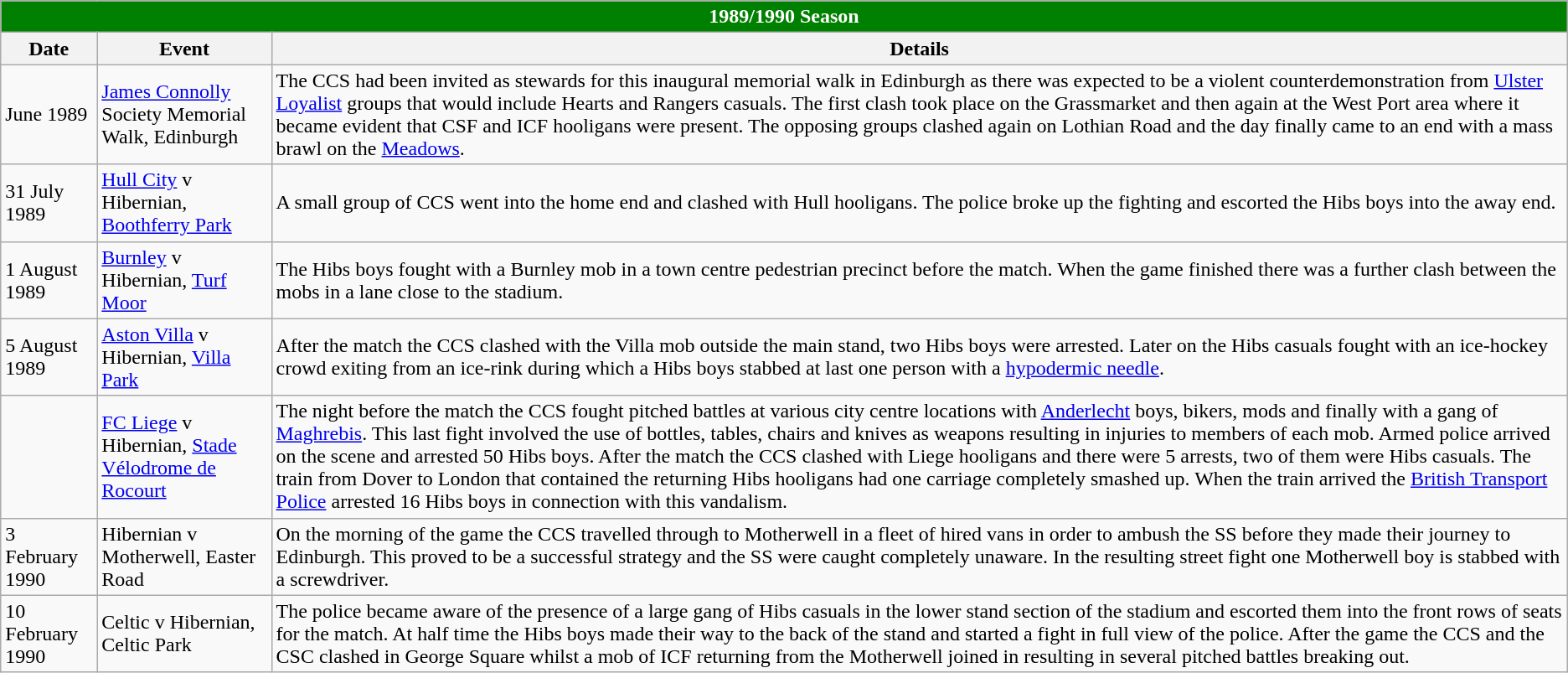<table class="wikitable">
<tr>
<td colspan="3" style="background: green; color: white; text-align: center;"><strong>1989/1990 Season</strong></td>
</tr>
<tr>
<th>Date</th>
<th>Event</th>
<th>Details</th>
</tr>
<tr>
<td>June 1989</td>
<td><a href='#'>James Connolly</a> Society Memorial Walk, Edinburgh</td>
<td>The CCS had been invited as stewards for this inaugural memorial walk in Edinburgh as there was expected to be a violent counterdemonstration from <a href='#'>Ulster Loyalist</a> groups that would include Hearts and Rangers casuals. The first clash took place on the Grassmarket and then again at the West Port area where it became evident that CSF and ICF hooligans were present. The opposing groups clashed again on Lothian Road and the day finally came to an end with a mass brawl on the <a href='#'>Meadows</a>.</td>
</tr>
<tr>
<td>31 July 1989</td>
<td><a href='#'>Hull City</a> v Hibernian, <a href='#'>Boothferry Park</a></td>
<td>A small group of CCS went into the home end and clashed with Hull hooligans. The police broke up the fighting and escorted the Hibs boys into the away end.</td>
</tr>
<tr>
<td>1 August 1989</td>
<td><a href='#'>Burnley</a> v Hibernian, <a href='#'>Turf Moor</a></td>
<td>The Hibs boys fought with a Burnley mob in a town centre pedestrian precinct before the match. When the game finished there was a further clash between the mobs in a lane close to the stadium.</td>
</tr>
<tr>
<td>5 August 1989</td>
<td><a href='#'>Aston Villa</a> v Hibernian, <a href='#'>Villa Park</a></td>
<td>After the match the CCS clashed with the Villa mob outside the main stand, two Hibs boys were arrested. Later on the Hibs casuals fought with an ice-hockey crowd exiting from an ice-rink during which a Hibs boys stabbed at last one person with a <a href='#'>hypodermic needle</a>.</td>
</tr>
<tr>
<td></td>
<td><a href='#'>FC Liege</a> v Hibernian, <a href='#'>Stade Vélodrome de Rocourt</a></td>
<td>The night before the match the CCS fought pitched battles at various city centre locations with <a href='#'>Anderlecht</a> boys, bikers, mods and finally with a gang of <a href='#'>Maghrebis</a>. This last fight involved the use of bottles, tables, chairs and knives as weapons resulting in injuries to members of each mob. Armed police arrived on the scene and arrested 50 Hibs boys. After the match the CCS clashed with Liege hooligans and there were 5 arrests, two of them were Hibs casuals. The train from Dover to London that contained the returning Hibs hooligans had one carriage completely smashed up. When the train arrived the <a href='#'>British Transport Police</a> arrested 16 Hibs boys in connection with this vandalism.</td>
</tr>
<tr>
<td>3 February 1990</td>
<td>Hibernian v Motherwell, Easter Road</td>
<td>On the morning of the game the CCS travelled through to Motherwell in a fleet of hired vans in order to ambush the SS before they made their journey to Edinburgh. This proved to be a successful strategy and the SS were caught completely unaware. In the resulting street fight one Motherwell boy is stabbed with a screwdriver.</td>
</tr>
<tr>
<td>10 February 1990</td>
<td>Celtic v Hibernian, Celtic Park</td>
<td>The police became aware of the presence of a large gang of Hibs casuals in the lower stand section of the stadium and escorted them into the front rows of seats for the match. At half time the Hibs boys made their way to the back of the stand and started a fight in full view of the police. After the game the CCS and the CSC clashed in George Square whilst a mob of ICF returning from the Motherwell joined in resulting in several pitched battles breaking out.</td>
</tr>
</table>
